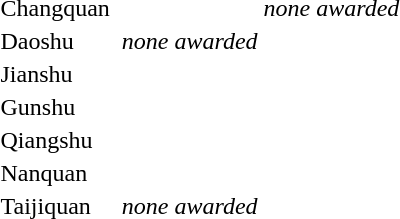<table>
<tr>
<td>Changquan</td>
<td></td>
<td><br></td>
<td><em>none awarded</em></td>
</tr>
<tr>
<td>Daoshu</td>
<td><br></td>
<td><em>none awarded</em></td>
<td></td>
</tr>
<tr>
<td>Jianshu</td>
<td></td>
<td></td>
<td></td>
</tr>
<tr>
<td>Gunshu</td>
<td></td>
<td></td>
<td></td>
</tr>
<tr>
<td>Qiangshu</td>
<td></td>
<td></td>
<td></td>
</tr>
<tr>
<td>Nanquan</td>
<td></td>
<td></td>
<td><br></td>
</tr>
<tr>
<td>Taijiquan</td>
<td><br></td>
<td><em>none awarded</em></td>
<td></td>
</tr>
</table>
